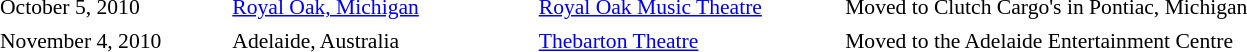<table cellpadding="2" style="border:0 solid darkgrey; font-size:90%">
<tr>
<th style="width:150px;"></th>
<th style="width:200px;"></th>
<th style="width:200px;"></th>
<th style="width:700px;"></th>
</tr>
<tr border="0">
</tr>
<tr>
<td>October 5, 2010</td>
<td><a href='#'>Royal Oak, Michigan</a></td>
<td><a href='#'>Royal Oak Music Theatre</a></td>
<td>Moved to Clutch Cargo's in Pontiac, Michigan</td>
</tr>
<tr>
<td>November 4, 2010</td>
<td>Adelaide, Australia</td>
<td><a href='#'>Thebarton Theatre</a></td>
<td>Moved to the Adelaide Entertainment Centre</td>
</tr>
<tr>
</tr>
</table>
